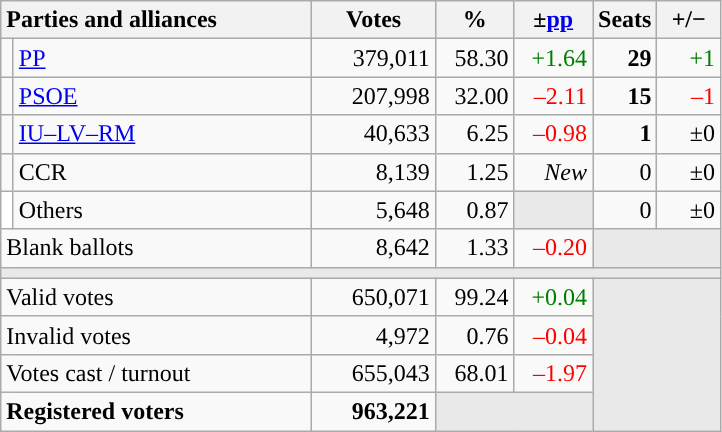<table class="wikitable" style="text-align:right;">
<tr>
<th style="text-align:left;" colspan="2" width="200">Parties and alliances</th>
<th width="75">Votes</th>
<th width="45">%</th>
<th width="45">±<a href='#'>pp</a></th>
<th width="35">Seats</th>
<th width="35">+/−</th>
</tr>
<tr>
<td width="1" style="color:inherit;background:"></td>
<td align="left"><a href='#'>PP</a></td>
<td>379,011</td>
<td>58.30</td>
<td style="color:green;">+1.64</td>
<td><strong>29</strong></td>
<td style="color:green;">+1</td>
</tr>
<tr>
<td style="color:inherit;background:"></td>
<td align="left"><a href='#'>PSOE</a></td>
<td>207,998</td>
<td>32.00</td>
<td style="color:red;">–2.11</td>
<td><strong>15</strong></td>
<td style="color:red;">–1</td>
</tr>
<tr>
<td style="color:inherit;background:"></td>
<td align="left"><a href='#'>IU–LV–RM</a></td>
<td>40,633</td>
<td>6.25</td>
<td style="color:red;">–0.98</td>
<td><strong>1</strong></td>
<td>±0</td>
</tr>
<tr>
<td style="color:inherit;background:"></td>
<td align="left">CCR</td>
<td>8,139</td>
<td>1.25</td>
<td><em>New</em></td>
<td>0</td>
<td>±0</td>
</tr>
<tr>
<td bgcolor="white"></td>
<td align="left">Others</td>
<td>5,648</td>
<td>0.87</td>
<td bgcolor="#E9E9E9"></td>
<td>0</td>
<td>±0</td>
</tr>
<tr>
<td align="left" colspan="2">Blank ballots</td>
<td>8,642</td>
<td>1.33</td>
<td style="color:red;">–0.20</td>
<td bgcolor="#E9E9E9" colspan="2"></td>
</tr>
<tr>
<td colspan="7" bgcolor="#E9E9E9"></td>
</tr>
<tr>
<td align="left" colspan="2">Valid votes</td>
<td>650,071</td>
<td>99.24</td>
<td style="color:green;">+0.04</td>
<td bgcolor="#E9E9E9" colspan="2" rowspan="4"></td>
</tr>
<tr>
<td align="left" colspan="2">Invalid votes</td>
<td>4,972</td>
<td>0.76</td>
<td style="color:red;">–0.04</td>
</tr>
<tr>
<td align="left" colspan="2">Votes cast / turnout</td>
<td>655,043</td>
<td>68.01</td>
<td style="color:red;">–1.97</td>
</tr>
<tr style="font-weight:bold;">
<td align="left" colspan="2">Registered voters</td>
<td>963,221</td>
<td bgcolor="#E9E9E9" colspan="2"></td>
</tr>
</table>
